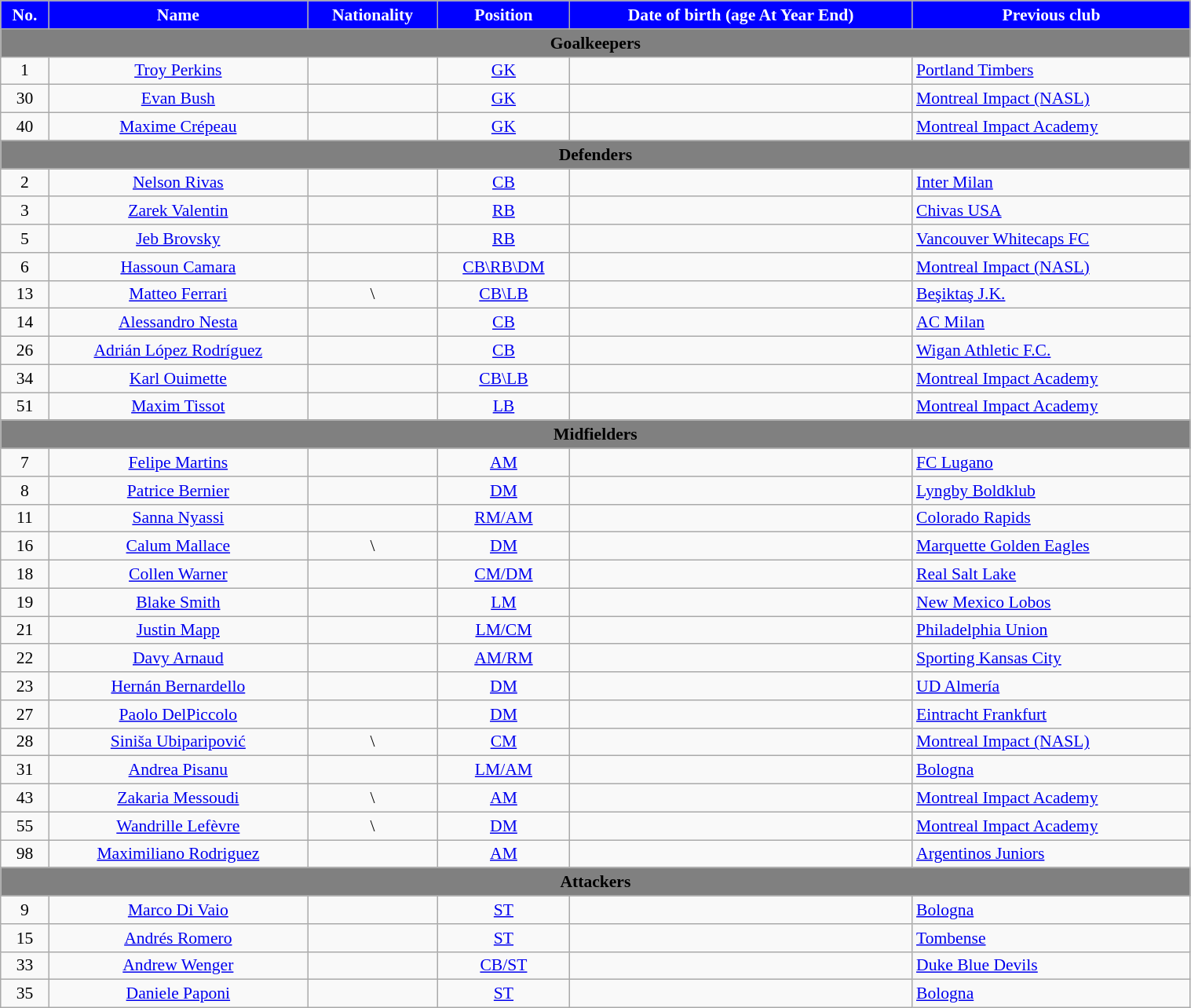<table class="wikitable"  style="text-align:center; font-size:90%; width:80%;">
<tr>
<th style="background:#0000FF; color:white; text-align:center;">No.</th>
<th style="background:#0000FF; color:white; text-align:center;">Name</th>
<th style="background:#0000FF; color:white; text-align:center;">Nationality</th>
<th style="background:#0000FF; color:white; text-align:center;">Position</th>
<th style="background:#0000FF; color:white; text-align:center;">Date of birth (age At Year End)</th>
<th style="background:#0000FF; color:white; text-align:center;">Previous club</th>
</tr>
<tr>
<th colspan="8" style="background:gray; color:black; text-align:center;">Goalkeepers</th>
</tr>
<tr>
<td>1</td>
<td><a href='#'>Troy Perkins</a></td>
<td></td>
<td><a href='#'>GK</a></td>
<td></td>
<td align="left"> <a href='#'>Portland Timbers</a></td>
</tr>
<tr>
<td>30</td>
<td><a href='#'>Evan Bush</a></td>
<td></td>
<td><a href='#'>GK</a></td>
<td></td>
<td align="left"> <a href='#'>Montreal Impact (NASL)</a></td>
</tr>
<tr>
<td>40</td>
<td><a href='#'>Maxime Crépeau</a></td>
<td></td>
<td><a href='#'>GK</a></td>
<td></td>
<td align="left"> <a href='#'>Montreal Impact Academy</a></td>
</tr>
<tr>
<th colspan="8" style="background:gray; color:black; text-align:center;">Defenders</th>
</tr>
<tr>
<td>2</td>
<td><a href='#'>Nelson Rivas</a></td>
<td></td>
<td><a href='#'>CB</a></td>
<td></td>
<td align="left"> <a href='#'>Inter Milan</a></td>
</tr>
<tr>
<td>3</td>
<td><a href='#'>Zarek Valentin</a></td>
<td></td>
<td><a href='#'>RB</a></td>
<td></td>
<td align="left"> <a href='#'>Chivas USA</a></td>
</tr>
<tr>
<td>5</td>
<td><a href='#'>Jeb Brovsky</a></td>
<td></td>
<td><a href='#'>RB</a></td>
<td></td>
<td align="left"> <a href='#'>Vancouver Whitecaps FC</a></td>
</tr>
<tr>
<td>6</td>
<td><a href='#'>Hassoun Camara</a></td>
<td></td>
<td><a href='#'>CB\RB\DM</a></td>
<td></td>
<td align="left"> <a href='#'>Montreal Impact (NASL)</a></td>
</tr>
<tr>
<td>13</td>
<td><a href='#'>Matteo Ferrari</a></td>
<td>\</td>
<td><a href='#'>CB\LB</a></td>
<td></td>
<td align="left"> <a href='#'>Beşiktaş J.K.</a></td>
</tr>
<tr>
<td>14</td>
<td><a href='#'>Alessandro Nesta</a></td>
<td></td>
<td><a href='#'>CB</a></td>
<td></td>
<td align="left"> <a href='#'>AC Milan</a></td>
</tr>
<tr>
<td>26</td>
<td><a href='#'>Adrián López Rodríguez</a></td>
<td></td>
<td><a href='#'>CB</a></td>
<td></td>
<td align="left"> <a href='#'>Wigan Athletic F.C.</a></td>
</tr>
<tr>
<td>34</td>
<td><a href='#'>Karl Ouimette</a></td>
<td></td>
<td><a href='#'>CB\LB</a></td>
<td></td>
<td align="left"> <a href='#'>Montreal Impact Academy</a></td>
</tr>
<tr>
<td>51</td>
<td><a href='#'>Maxim Tissot</a></td>
<td></td>
<td><a href='#'>LB</a></td>
<td></td>
<td align="left"> <a href='#'>Montreal Impact Academy</a></td>
</tr>
<tr>
<th colspan="8" style="background:gray; color:black; text-align:center;">Midfielders</th>
</tr>
<tr>
<td>7</td>
<td><a href='#'>Felipe Martins</a></td>
<td></td>
<td><a href='#'>AM</a></td>
<td></td>
<td align="left"> <a href='#'>FC Lugano</a></td>
</tr>
<tr>
<td>8</td>
<td><a href='#'>Patrice Bernier</a></td>
<td></td>
<td><a href='#'>DM</a></td>
<td></td>
<td align="left"> <a href='#'>Lyngby Boldklub</a></td>
</tr>
<tr>
<td>11</td>
<td><a href='#'>Sanna Nyassi</a></td>
<td></td>
<td><a href='#'>RM/AM</a></td>
<td></td>
<td align="left"> <a href='#'>Colorado Rapids</a></td>
</tr>
<tr>
<td>16</td>
<td><a href='#'>Calum Mallace</a></td>
<td>\</td>
<td><a href='#'>DM</a></td>
<td></td>
<td align="left"> <a href='#'>Marquette Golden Eagles</a></td>
</tr>
<tr>
<td>18</td>
<td><a href='#'>Collen Warner</a></td>
<td></td>
<td><a href='#'>CM/DM</a></td>
<td></td>
<td align="left"> <a href='#'>Real Salt Lake</a></td>
</tr>
<tr>
<td>19</td>
<td><a href='#'>Blake Smith</a></td>
<td></td>
<td><a href='#'>LM</a></td>
<td></td>
<td align="left"> <a href='#'>New Mexico Lobos</a></td>
</tr>
<tr>
<td>21</td>
<td><a href='#'>Justin Mapp</a></td>
<td></td>
<td><a href='#'>LM/CM</a></td>
<td></td>
<td align="left"> <a href='#'>Philadelphia Union</a></td>
</tr>
<tr>
<td>22</td>
<td><a href='#'>Davy Arnaud</a></td>
<td></td>
<td><a href='#'>AM/RM</a></td>
<td></td>
<td align="left"> <a href='#'>Sporting Kansas City</a></td>
</tr>
<tr>
<td>23</td>
<td><a href='#'>Hernán Bernardello</a></td>
<td></td>
<td><a href='#'>DM</a></td>
<td></td>
<td align="left"> <a href='#'>UD Almería</a></td>
</tr>
<tr>
<td>27</td>
<td><a href='#'>Paolo DelPiccolo</a></td>
<td></td>
<td><a href='#'>DM</a></td>
<td></td>
<td align="left"> <a href='#'>Eintracht Frankfurt</a></td>
</tr>
<tr>
<td>28</td>
<td><a href='#'>Siniša Ubiparipović</a></td>
<td>\</td>
<td><a href='#'>CM</a></td>
<td></td>
<td align="left"> <a href='#'>Montreal Impact (NASL)</a></td>
</tr>
<tr>
<td>31</td>
<td><a href='#'>Andrea Pisanu</a></td>
<td></td>
<td><a href='#'>LM/AM</a></td>
<td></td>
<td align="left"> <a href='#'>Bologna</a></td>
</tr>
<tr>
<td>43</td>
<td><a href='#'>Zakaria Messoudi</a></td>
<td>\</td>
<td><a href='#'>AM</a></td>
<td></td>
<td align="left"> <a href='#'>Montreal Impact Academy</a></td>
</tr>
<tr>
<td>55</td>
<td><a href='#'>Wandrille Lefèvre</a></td>
<td>\</td>
<td><a href='#'>DM</a></td>
<td></td>
<td align="left"> <a href='#'>Montreal Impact Academy</a></td>
</tr>
<tr>
<td>98</td>
<td><a href='#'>Maximiliano Rodriguez</a></td>
<td></td>
<td><a href='#'>AM</a></td>
<td></td>
<td align="left"> <a href='#'>Argentinos Juniors</a></td>
</tr>
<tr>
<th colspan="8" style="background:gray; color:black; text-align:center;">Attackers</th>
</tr>
<tr>
<td>9</td>
<td><a href='#'>Marco Di Vaio</a></td>
<td></td>
<td><a href='#'>ST</a></td>
<td></td>
<td align="left"> <a href='#'>Bologna</a></td>
</tr>
<tr>
<td>15</td>
<td><a href='#'>Andrés Romero</a></td>
<td></td>
<td><a href='#'>ST</a></td>
<td></td>
<td align="left"> <a href='#'>Tombense</a></td>
</tr>
<tr>
<td>33</td>
<td><a href='#'>Andrew Wenger</a></td>
<td></td>
<td><a href='#'>CB/ST</a></td>
<td></td>
<td align="left"> <a href='#'>Duke Blue Devils</a></td>
</tr>
<tr>
<td>35</td>
<td><a href='#'>Daniele Paponi</a></td>
<td></td>
<td><a href='#'>ST</a></td>
<td></td>
<td align="left"> <a href='#'>Bologna</a></td>
</tr>
</table>
